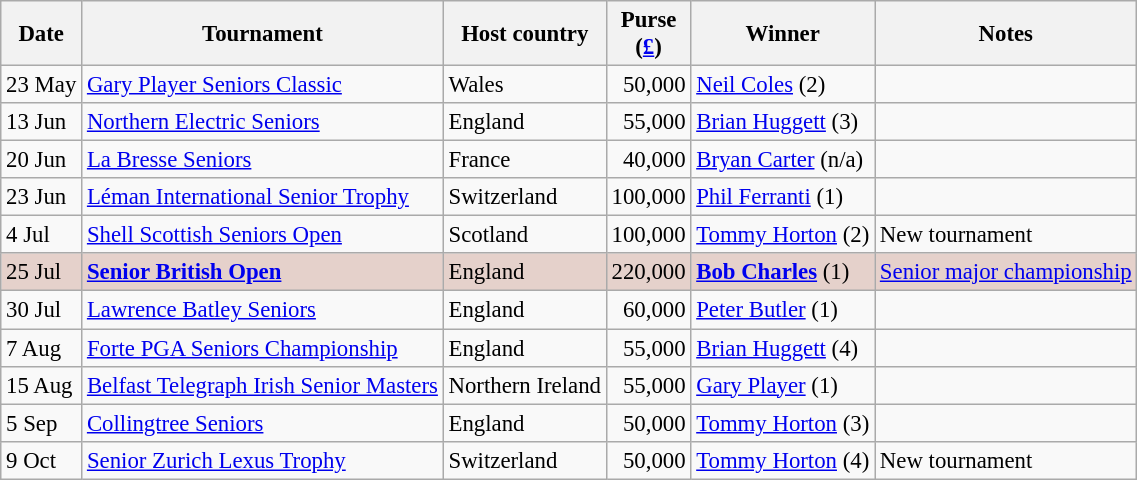<table class="wikitable" style="font-size:95%">
<tr>
<th>Date</th>
<th>Tournament</th>
<th>Host country</th>
<th>Purse<br>(<a href='#'>£</a>)</th>
<th>Winner</th>
<th>Notes</th>
</tr>
<tr>
<td>23 May</td>
<td><a href='#'>Gary Player Seniors Classic</a></td>
<td>Wales</td>
<td align=right>50,000</td>
<td> <a href='#'>Neil Coles</a> (2)</td>
<td></td>
</tr>
<tr>
<td>13 Jun</td>
<td><a href='#'>Northern Electric Seniors</a></td>
<td>England</td>
<td align=right>55,000</td>
<td> <a href='#'>Brian Huggett</a> (3)</td>
<td></td>
</tr>
<tr>
<td>20 Jun</td>
<td><a href='#'>La Bresse Seniors</a></td>
<td>France</td>
<td align=right>40,000</td>
<td> <a href='#'>Bryan Carter</a> (n/a)</td>
<td></td>
</tr>
<tr>
<td>23 Jun</td>
<td><a href='#'>Léman International Senior Trophy</a></td>
<td>Switzerland</td>
<td align=right>100,000</td>
<td> <a href='#'>Phil Ferranti</a> (1)</td>
<td></td>
</tr>
<tr>
<td>4 Jul</td>
<td><a href='#'>Shell Scottish Seniors Open</a></td>
<td>Scotland</td>
<td align=right>100,000</td>
<td> <a href='#'>Tommy Horton</a> (2)</td>
<td>New tournament</td>
</tr>
<tr style="background:#e5d1cb;">
<td>25 Jul</td>
<td><strong><a href='#'>Senior British Open</a></strong></td>
<td>England</td>
<td align=right>220,000</td>
<td> <strong><a href='#'>Bob Charles</a></strong> (1)</td>
<td><a href='#'>Senior major championship</a></td>
</tr>
<tr>
<td>30 Jul</td>
<td><a href='#'>Lawrence Batley Seniors</a></td>
<td>England</td>
<td align=right>60,000</td>
<td> <a href='#'>Peter Butler</a> (1)</td>
<td></td>
</tr>
<tr>
<td>7 Aug</td>
<td><a href='#'>Forte PGA Seniors Championship</a></td>
<td>England</td>
<td align=right>55,000</td>
<td> <a href='#'>Brian Huggett</a> (4)</td>
<td></td>
</tr>
<tr>
<td>15 Aug</td>
<td><a href='#'>Belfast Telegraph Irish Senior Masters</a></td>
<td>Northern Ireland</td>
<td align=right>55,000</td>
<td> <a href='#'>Gary Player</a> (1)</td>
<td></td>
</tr>
<tr>
<td>5 Sep</td>
<td><a href='#'>Collingtree Seniors</a></td>
<td>England</td>
<td align=right>50,000</td>
<td> <a href='#'>Tommy Horton</a> (3)</td>
<td></td>
</tr>
<tr>
<td>9 Oct</td>
<td><a href='#'>Senior Zurich Lexus Trophy</a></td>
<td>Switzerland</td>
<td align=right>50,000</td>
<td> <a href='#'>Tommy Horton</a> (4)</td>
<td>New tournament</td>
</tr>
</table>
